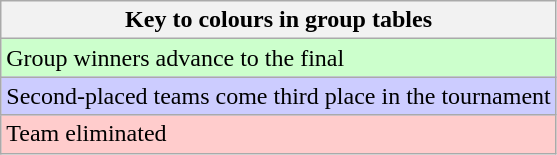<table class="wikitable">
<tr>
<th>Key to colours in group tables</th>
</tr>
<tr bgcolor="#ccffcc">
<td>Group winners advance to the final</td>
</tr>
<tr bgcolor="#ccccff">
<td>Second-placed teams come third place in the tournament</td>
</tr>
<tr bgcolor="#ffcccc">
<td>Team eliminated</td>
</tr>
</table>
